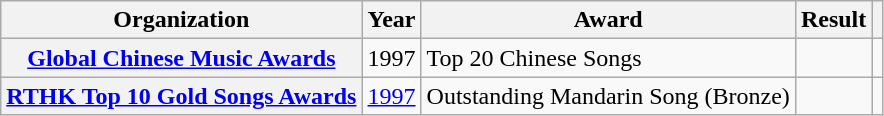<table class="wikitable sortable plainrowheaders">
<tr>
<th scope="col">Organization</th>
<th scope="col">Year</th>
<th scope="col">Award</th>
<th scope="col">Result</th>
<th class="unsortable"></th>
</tr>
<tr>
<th scope="row"><a href='#'>Global Chinese Music Awards</a></th>
<td>1997</td>
<td>Top 20 Chinese Songs</td>
<td></td>
<td style="text-align:center"></td>
</tr>
<tr>
<th scope="row"><a href='#'>RTHK Top 10 Gold Songs Awards</a></th>
<td><a href='#'>1997</a></td>
<td>Outstanding Mandarin Song (Bronze)</td>
<td></td>
<td style="text-align:center"></td>
</tr>
</table>
